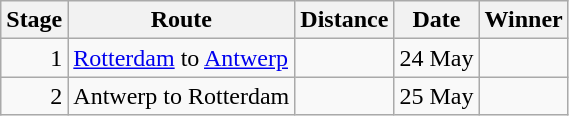<table class="wikitable">
<tr>
<th>Stage</th>
<th>Route</th>
<th>Distance</th>
<th>Date</th>
<th>Winner</th>
</tr>
<tr>
<td align=right>1</td>
<td><a href='#'>Rotterdam</a> to <a href='#'>Antwerp</a></td>
<td></td>
<td align=right>24 May</td>
<td></td>
</tr>
<tr>
<td align=right>2</td>
<td>Antwerp to Rotterdam</td>
<td></td>
<td align=right>25 May</td>
<td></td>
</tr>
</table>
